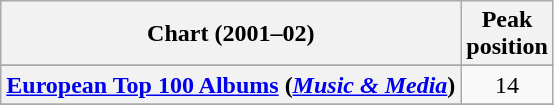<table class="wikitable sortable plainrowheaders">
<tr>
<th scope="col">Chart (2001–02)</th>
<th scope="col">Peak<br>position</th>
</tr>
<tr>
</tr>
<tr>
</tr>
<tr>
</tr>
<tr>
</tr>
<tr>
</tr>
<tr>
<th scope="row"><a href='#'>European Top 100 Albums</a> (<em><a href='#'>Music & Media</a></em>)</th>
<td align="center">14</td>
</tr>
<tr>
</tr>
<tr>
</tr>
<tr>
</tr>
<tr>
</tr>
<tr>
</tr>
<tr>
</tr>
<tr>
</tr>
<tr>
</tr>
<tr>
</tr>
<tr>
</tr>
</table>
